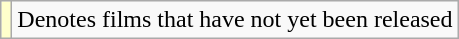<table class="wikitable">
<tr>
<td style="background:#ffc;"></td>
<td>Denotes films that have not yet been released</td>
</tr>
</table>
